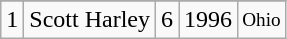<table class="wikitable">
<tr>
</tr>
<tr>
<td>1</td>
<td>Scott Harley</td>
<td>6</td>
<td>1996</td>
<td style="font-size:80%;">Ohio</td>
</tr>
</table>
